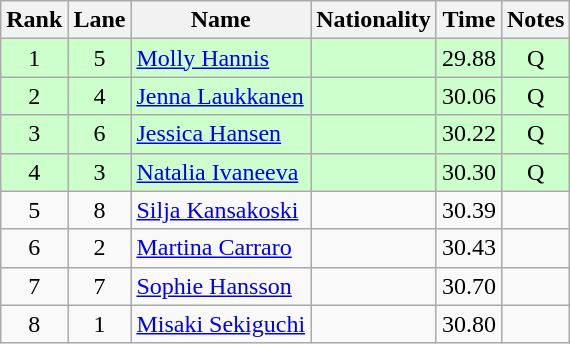<table class="wikitable sortable" style="text-align:center">
<tr>
<th>Rank</th>
<th>Lane</th>
<th>Name</th>
<th>Nationality</th>
<th>Time</th>
<th>Notes</th>
</tr>
<tr bgcolor=ccffcc>
<td>1</td>
<td>5</td>
<td align=left><a href='#'>Molly Hannis</a></td>
<td align=left></td>
<td>29.88</td>
<td>Q</td>
</tr>
<tr bgcolor=ccffcc>
<td>2</td>
<td>4</td>
<td align=left><a href='#'>Jenna Laukkanen</a></td>
<td align=left></td>
<td>30.06</td>
<td>Q</td>
</tr>
<tr bgcolor=ccffcc>
<td>3</td>
<td>6</td>
<td align=left><a href='#'>Jessica Hansen</a></td>
<td align=left></td>
<td>30.22</td>
<td>Q</td>
</tr>
<tr bgcolor=ccffcc>
<td>4</td>
<td>3</td>
<td align=left><a href='#'>Natalia Ivaneeva</a></td>
<td align=left></td>
<td>30.30</td>
<td>Q</td>
</tr>
<tr>
<td>5</td>
<td>8</td>
<td align=left><a href='#'>Silja Kansakoski</a></td>
<td align=left></td>
<td>30.39</td>
<td></td>
</tr>
<tr>
<td>6</td>
<td>2</td>
<td align=left><a href='#'>Martina Carraro</a></td>
<td align=left></td>
<td>30.43</td>
<td></td>
</tr>
<tr>
<td>7</td>
<td>7</td>
<td align=left><a href='#'>Sophie Hansson</a></td>
<td align=left></td>
<td>30.70</td>
<td></td>
</tr>
<tr>
<td>8</td>
<td>1</td>
<td align=left><a href='#'>Misaki Sekiguchi</a></td>
<td align=left></td>
<td>30.80</td>
<td></td>
</tr>
</table>
